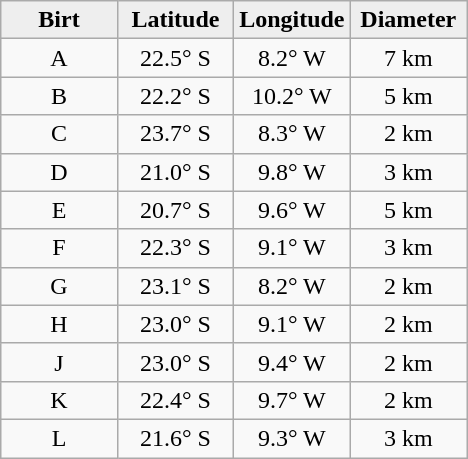<table class="wikitable">
<tr>
<th width="25%" style="background:#eeeeee;">Birt</th>
<th width="25%" style="background:#eeeeee;">Latitude</th>
<th width="25%" style="background:#eeeeee;">Longitude</th>
<th width="25%" style="background:#eeeeee;">Diameter</th>
</tr>
<tr>
<td align="center">A</td>
<td align="center">22.5° S</td>
<td align="center">8.2° W</td>
<td align="center">7 km</td>
</tr>
<tr>
<td align="center">B</td>
<td align="center">22.2° S</td>
<td align="center">10.2° W</td>
<td align="center">5 km</td>
</tr>
<tr>
<td align="center">C</td>
<td align="center">23.7° S</td>
<td align="center">8.3° W</td>
<td align="center">2 km</td>
</tr>
<tr>
<td align="center">D</td>
<td align="center">21.0° S</td>
<td align="center">9.8° W</td>
<td align="center">3 km</td>
</tr>
<tr>
<td align="center">E</td>
<td align="center">20.7° S</td>
<td align="center">9.6° W</td>
<td align="center">5 km</td>
</tr>
<tr>
<td align="center">F</td>
<td align="center">22.3° S</td>
<td align="center">9.1° W</td>
<td align="center">3 km</td>
</tr>
<tr>
<td align="center">G</td>
<td align="center">23.1° S</td>
<td align="center">8.2° W</td>
<td align="center">2 km</td>
</tr>
<tr>
<td align="center">H</td>
<td align="center">23.0° S</td>
<td align="center">9.1° W</td>
<td align="center">2 km</td>
</tr>
<tr>
<td align="center">J</td>
<td align="center">23.0° S</td>
<td align="center">9.4° W</td>
<td align="center">2 km</td>
</tr>
<tr>
<td align="center">K</td>
<td align="center">22.4° S</td>
<td align="center">9.7° W</td>
<td align="center">2 km</td>
</tr>
<tr>
<td align="center">L</td>
<td align="center">21.6° S</td>
<td align="center">9.3° W</td>
<td align="center">3 km</td>
</tr>
</table>
